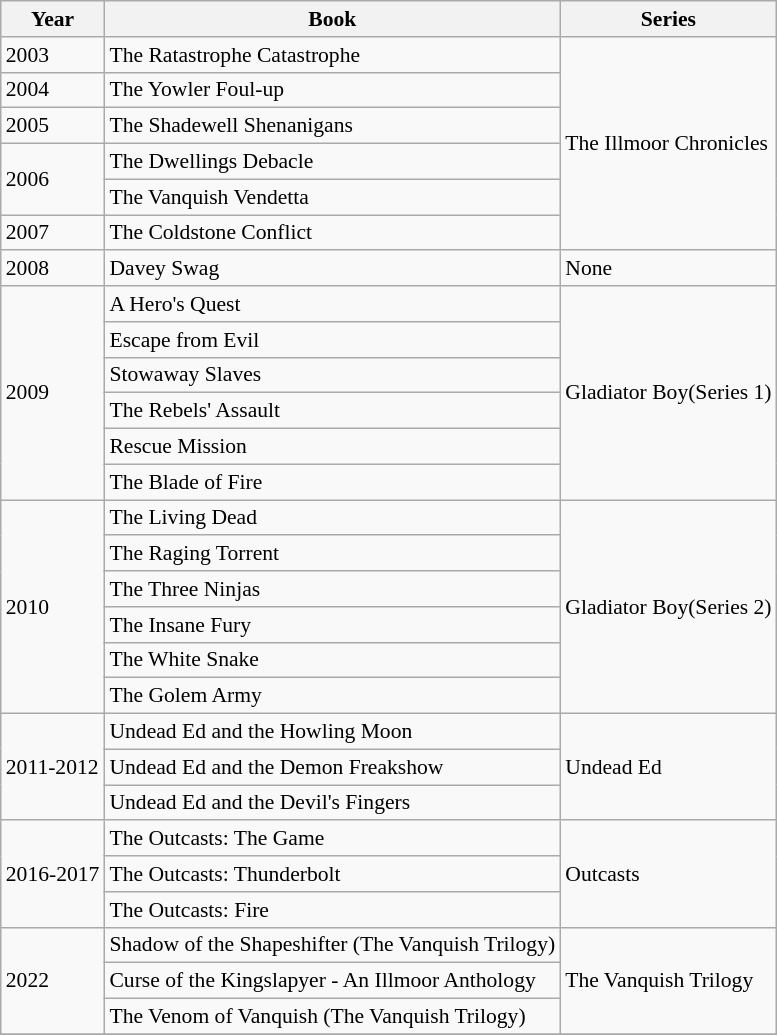<table class="wikitable" style="font-size: 90%;">
<tr>
<th>Year</th>
<th>Book</th>
<th>Series</th>
</tr>
<tr>
<td>2003</td>
<td>The Ratastrophe Catastrophe</td>
<td rowspan=6>The Illmoor Chronicles</td>
</tr>
<tr>
<td>2004</td>
<td>The Yowler Foul-up</td>
</tr>
<tr>
<td>2005</td>
<td>The Shadewell Shenanigans</td>
</tr>
<tr>
<td rowspan=2>2006</td>
<td>The Dwellings Debacle</td>
</tr>
<tr>
<td>The Vanquish Vendetta</td>
</tr>
<tr>
<td>2007</td>
<td>The Coldstone Conflict</td>
</tr>
<tr>
<td>2008</td>
<td>Davey Swag</td>
<td>None</td>
</tr>
<tr>
<td rowspan=6>2009</td>
<td>A Hero's Quest</td>
<td rowspan=6>Gladiator Boy(Series 1)</td>
</tr>
<tr>
<td>Escape from Evil</td>
</tr>
<tr>
<td>Stowaway Slaves</td>
</tr>
<tr>
<td>The Rebels' Assault</td>
</tr>
<tr>
<td>Rescue Mission</td>
</tr>
<tr>
<td>The Blade of Fire</td>
</tr>
<tr>
<td rowspan=6>2010</td>
<td>The Living Dead</td>
<td rowspan=6>Gladiator Boy(Series 2)</td>
</tr>
<tr>
<td>The Raging Torrent</td>
</tr>
<tr>
<td>The Three Ninjas</td>
</tr>
<tr>
<td>The Insane Fury</td>
</tr>
<tr>
<td>The White Snake</td>
</tr>
<tr>
<td>The Golem Army</td>
</tr>
<tr>
<td rowspan=3>2011-2012</td>
<td>Undead Ed and the Howling Moon</td>
<td rowspan=3>Undead Ed</td>
</tr>
<tr>
<td>Undead Ed and the Demon Freakshow</td>
</tr>
<tr>
<td>Undead Ed and the Devil's Fingers</td>
</tr>
<tr>
<td rowspan=3>2016-2017</td>
<td>The Outcasts: The Game</td>
<td rowspan=3>Outcasts</td>
</tr>
<tr>
<td>The Outcasts: Thunderbolt</td>
</tr>
<tr>
<td>The Outcasts: Fire</td>
</tr>
<tr>
<td rowspan=3>2022</td>
<td>Shadow of the Shapeshifter (The Vanquish Trilogy)</td>
<td rowspan=3>The Vanquish Trilogy</td>
</tr>
<tr>
<td>Curse of the Kingslapyer - An Illmoor Anthology</td>
</tr>
<tr>
<td>The Venom of Vanquish (The Vanquish Trilogy)</td>
</tr>
<tr>
</tr>
</table>
